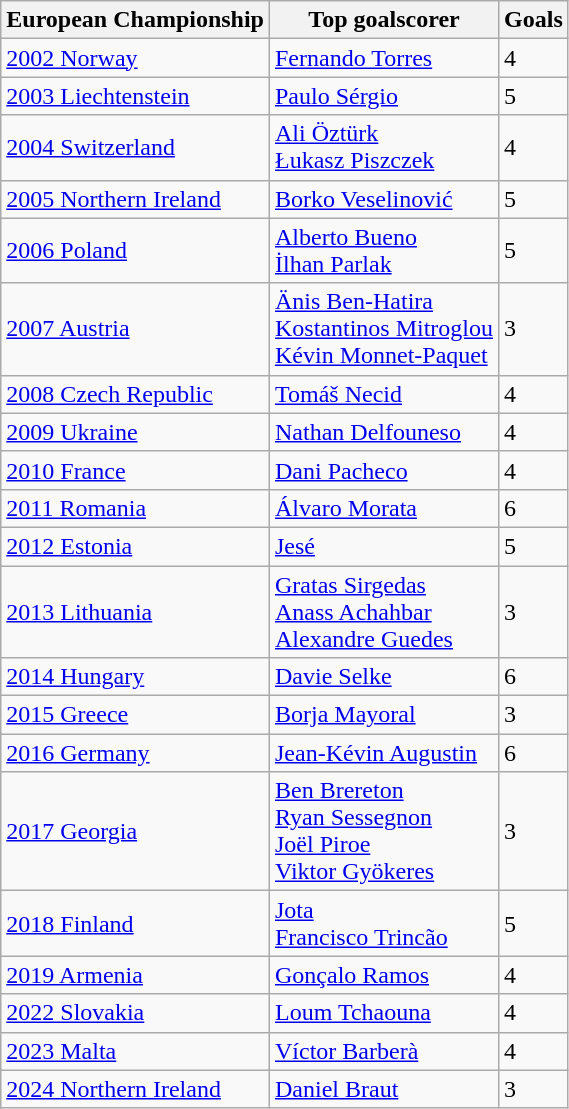<table class=wikitable>
<tr>
<th>European Championship</th>
<th>Top goalscorer</th>
<th>Goals</th>
</tr>
<tr>
<td><a href='#'>2002 Norway</a></td>
<td> <a href='#'>Fernando Torres</a></td>
<td>4</td>
</tr>
<tr>
<td><a href='#'>2003 Liechtenstein</a></td>
<td> <a href='#'>Paulo Sérgio</a></td>
<td>5</td>
</tr>
<tr>
<td><a href='#'>2004 Switzerland</a></td>
<td> <a href='#'>Ali Öztürk</a><br> <a href='#'>Łukasz Piszczek</a></td>
<td>4</td>
</tr>
<tr>
<td><a href='#'>2005 Northern Ireland</a></td>
<td> <a href='#'>Borko Veselinović</a></td>
<td>5</td>
</tr>
<tr>
<td><a href='#'>2006 Poland</a></td>
<td> <a href='#'>Alberto Bueno</a><br> <a href='#'>İlhan Parlak</a></td>
<td>5</td>
</tr>
<tr>
<td><a href='#'>2007 Austria</a></td>
<td> <a href='#'>Änis Ben-Hatira</a><br> <a href='#'>Kostantinos Mitroglou</a><br> <a href='#'>Kévin Monnet-Paquet</a></td>
<td>3</td>
</tr>
<tr>
<td><a href='#'>2008 Czech Republic</a></td>
<td> <a href='#'>Tomáš Necid</a></td>
<td>4</td>
</tr>
<tr>
<td><a href='#'>2009 Ukraine</a></td>
<td> <a href='#'>Nathan Delfouneso</a></td>
<td>4</td>
</tr>
<tr>
<td><a href='#'>2010 France</a></td>
<td> <a href='#'>Dani Pacheco</a></td>
<td>4</td>
</tr>
<tr>
<td><a href='#'>2011 Romania</a></td>
<td> <a href='#'>Álvaro Morata</a></td>
<td>6</td>
</tr>
<tr>
<td><a href='#'>2012 Estonia</a></td>
<td> <a href='#'>Jesé</a></td>
<td>5</td>
</tr>
<tr>
<td><a href='#'>2013 Lithuania</a></td>
<td> <a href='#'>Gratas Sirgedas</a><br> <a href='#'>Anass Achahbar</a><br> <a href='#'>Alexandre Guedes</a></td>
<td>3</td>
</tr>
<tr>
<td><a href='#'>2014 Hungary</a></td>
<td> <a href='#'>Davie Selke</a></td>
<td>6</td>
</tr>
<tr>
<td><a href='#'>2015 Greece</a></td>
<td> <a href='#'>Borja Mayoral</a></td>
<td>3</td>
</tr>
<tr>
<td><a href='#'>2016 Germany</a></td>
<td> <a href='#'>Jean-Kévin Augustin</a></td>
<td>6</td>
</tr>
<tr>
<td><a href='#'>2017 Georgia</a></td>
<td> <a href='#'>Ben Brereton</a><br> <a href='#'>Ryan Sessegnon</a><br> <a href='#'>Joël Piroe</a><br> <a href='#'>Viktor Gyökeres</a></td>
<td>3</td>
</tr>
<tr>
<td><a href='#'>2018 Finland</a></td>
<td> <a href='#'>Jota</a><br> <a href='#'>Francisco Trincão</a></td>
<td>5</td>
</tr>
<tr>
<td><a href='#'>2019 Armenia</a></td>
<td> <a href='#'>Gonçalo Ramos</a></td>
<td>4</td>
</tr>
<tr>
<td><a href='#'>2022 Slovakia</a></td>
<td> <a href='#'>Loum Tchaouna</a></td>
<td>4</td>
</tr>
<tr>
<td><a href='#'>2023 Malta</a></td>
<td> <a href='#'>Víctor Barberà</a></td>
<td>4</td>
</tr>
<tr>
<td><a href='#'>2024 Northern Ireland</a></td>
<td> <a href='#'>Daniel Braut</a></td>
<td>3</td>
</tr>
</table>
